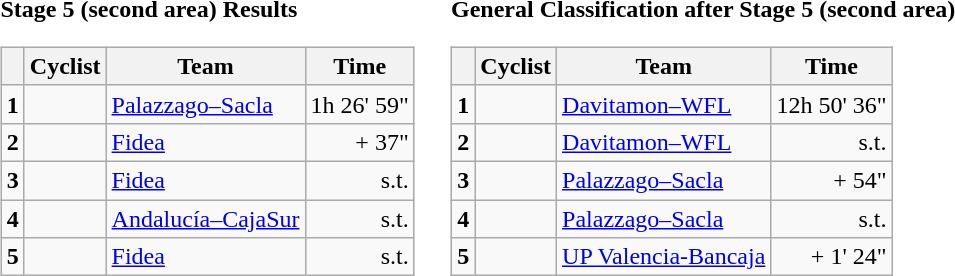<table>
<tr>
<td><strong>Stage 5 (second area) Results</strong><br><table class="wikitable">
<tr>
<th></th>
<th>Cyclist</th>
<th>Team</th>
<th>Time</th>
</tr>
<tr>
<td><strong>1</strong></td>
<td></td>
<td><a href='#'>Palazzago–Sacla</a></td>
<td align="right">1h 26' 59"</td>
</tr>
<tr>
<td><strong>2</strong></td>
<td></td>
<td><a href='#'>Fidea</a></td>
<td align="right">+ 37"</td>
</tr>
<tr>
<td><strong>3</strong></td>
<td></td>
<td><a href='#'>Fidea</a></td>
<td align="right">s.t.</td>
</tr>
<tr>
<td><strong>4</strong></td>
<td></td>
<td><a href='#'>Andalucía–CajaSur</a></td>
<td align="right">s.t.</td>
</tr>
<tr>
<td><strong>5</strong></td>
<td></td>
<td><a href='#'>Fidea</a></td>
<td align="right">s.t.</td>
</tr>
</table>
</td>
<td></td>
<td><strong>General Classification after Stage 5 (second area)</strong><br><table class="wikitable">
<tr>
<th></th>
<th>Cyclist</th>
<th>Team</th>
<th>Time</th>
</tr>
<tr>
<td><strong>1</strong></td>
<td></td>
<td><a href='#'>Davitamon–WFL</a></td>
<td align="right">12h 50' 36"</td>
</tr>
<tr>
<td><strong>2</strong></td>
<td></td>
<td><a href='#'>Davitamon–WFL</a></td>
<td align="right">s.t.</td>
</tr>
<tr>
<td><strong>3</strong></td>
<td></td>
<td><a href='#'>Palazzago–Sacla</a></td>
<td align="right">+ 54"</td>
</tr>
<tr>
<td><strong>4</strong></td>
<td></td>
<td><a href='#'>Palazzago–Sacla</a></td>
<td align="right">s.t.</td>
</tr>
<tr>
<td><strong>5</strong></td>
<td></td>
<td><a href='#'>UP Valencia-Bancaja</a></td>
<td align="right">+ 1' 24"</td>
</tr>
</table>
</td>
</tr>
</table>
